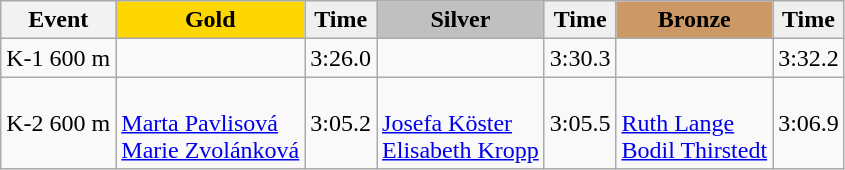<table class="wikitable">
<tr>
<th>Event</th>
<td align=center bgcolor="gold"><strong>Gold</strong></td>
<td align=center bgcolor="EFEFEF"><strong>Time</strong></td>
<td align=center bgcolor="silver"><strong>Silver</strong></td>
<td align=center bgcolor="EFEFEF"><strong>Time</strong></td>
<td align=center bgcolor="CC9966"><strong>Bronze</strong></td>
<td align=center bgcolor="EFEFEF"><strong>Time</strong></td>
</tr>
<tr>
<td>K-1 600 m</td>
<td></td>
<td>3:26.0</td>
<td></td>
<td>3:30.3</td>
<td></td>
<td>3:32.2</td>
</tr>
<tr>
<td>K-2 600 m</td>
<td><br><a href='#'>Marta Pavlisová</a><br><a href='#'>Marie Zvolánková</a></td>
<td>3:05.2</td>
<td><br><a href='#'>Josefa Köster</a><br><a href='#'>Elisabeth Kropp</a></td>
<td>3:05.5</td>
<td><br><a href='#'>Ruth Lange</a><br><a href='#'>Bodil Thirstedt</a></td>
<td>3:06.9</td>
</tr>
</table>
